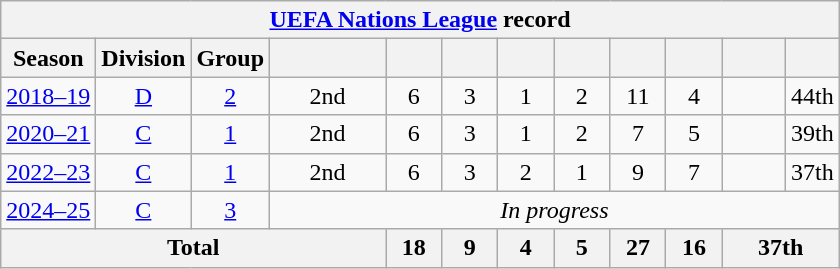<table class="wikitable" style="text-align: center;">
<tr>
<th colspan=12><a href='#'>UEFA Nations League</a> record</th>
</tr>
<tr>
<th>Season</th>
<th>Division</th>
<th>Group</th>
<th width=70></th>
<th width=30></th>
<th width=30></th>
<th width=30></th>
<th width=30></th>
<th width=30></th>
<th width=30></th>
<th width=35></th>
<th width=28></th>
</tr>
<tr>
<td><a href='#'>2018–19</a></td>
<td><a href='#'>D</a></td>
<td><a href='#'>2</a></td>
<td>2nd</td>
<td>6</td>
<td>3</td>
<td>1</td>
<td>2</td>
<td>11</td>
<td>4</td>
<td></td>
<td>44th</td>
</tr>
<tr>
<td><a href='#'>2020–21</a></td>
<td><a href='#'>C</a></td>
<td><a href='#'>1</a></td>
<td>2nd</td>
<td>6</td>
<td>3</td>
<td>1</td>
<td>2</td>
<td>7</td>
<td>5</td>
<td></td>
<td>39th</td>
</tr>
<tr>
<td><a href='#'>2022–23</a></td>
<td><a href='#'>C</a></td>
<td><a href='#'>1</a></td>
<td>2nd</td>
<td>6</td>
<td>3</td>
<td>2</td>
<td>1</td>
<td>9</td>
<td>7</td>
<td></td>
<td>37th</td>
</tr>
<tr>
<td><a href='#'>2024–25</a></td>
<td><a href='#'>C</a></td>
<td><a href='#'>3</a></td>
<td colspan=9><em>In progress</em></td>
</tr>
<tr>
<th colspan=4>Total</th>
<th>18</th>
<th>9</th>
<th>4</th>
<th>5</th>
<th>27</th>
<th>16</th>
<th colspan=2>37th</th>
</tr>
</table>
